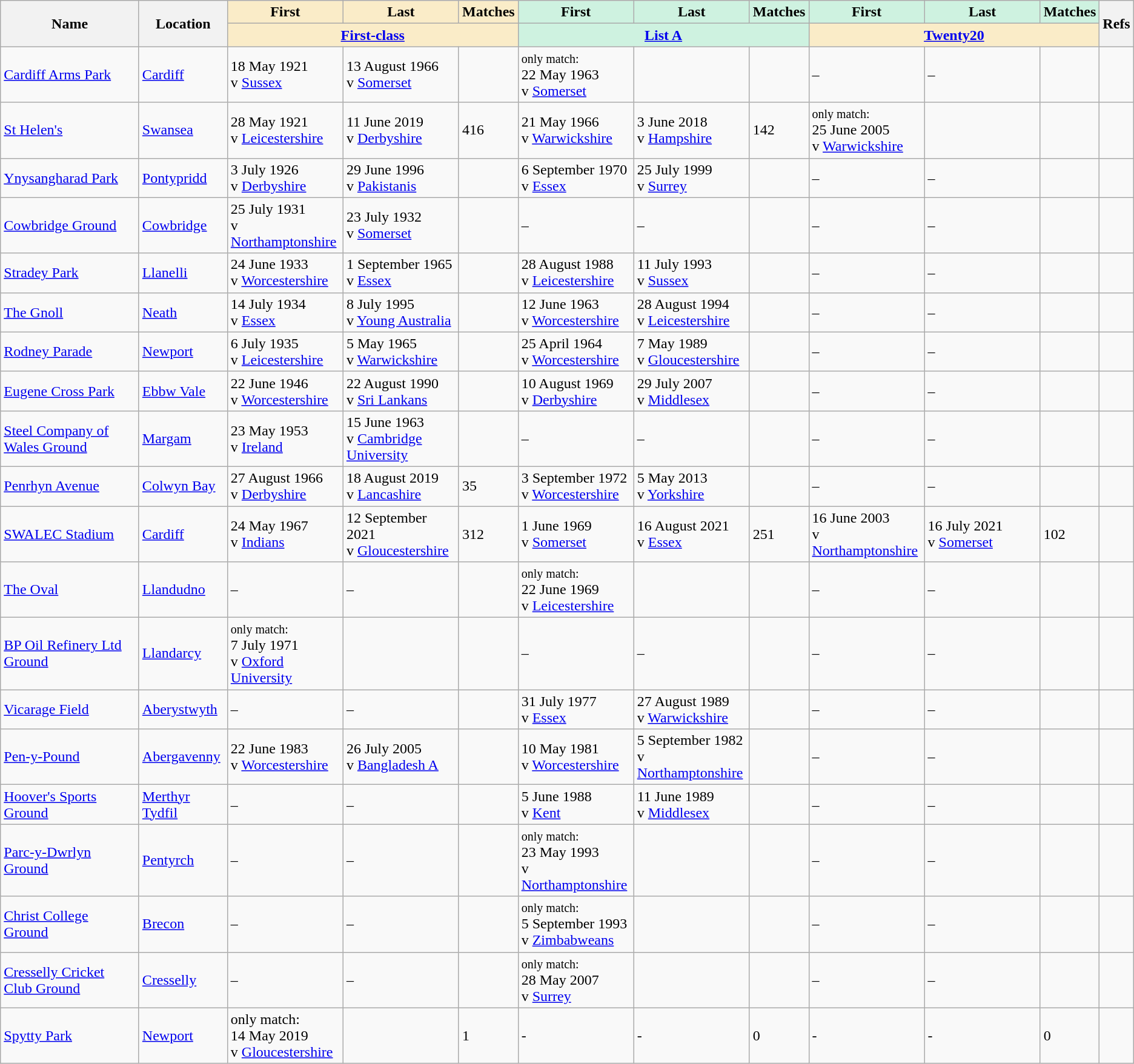<table class="wikitable sortable">
<tr>
<th rowspan="2">Name</th>
<th rowspan="2">Location</th>
<th width="120" class="unsortable" style="background:#faecc8">First</th>
<th width="120" class="unsortable" style="background:#faecc8">Last</th>
<th style="background:#faecc8">Matches</th>
<th width="120" class="unsortable" style="background:#cef2e0">First</th>
<th width="120" class="unsortable" style="background:#cef2e0">Last</th>
<th style="background:#cef2e0">Matches</th>
<th width="120" class="unsortable" style="background:#cef2e0">First</th>
<th width="120" class="unsortable" style="background:#cef2e0">Last</th>
<th style="background:#cef2e0">Matches</th>
<th rowspan="2" class="unsortable">Refs</th>
</tr>
<tr class="unsortable">
<th colspan="3" style="background:#faecc8"><a href='#'>First-class</a></th>
<th colspan="3" style="background:#cef2e0"><a href='#'>List A</a></th>
<th colspan="3" style="background:#faecc8"><a href='#'>Twenty20</a></th>
</tr>
<tr>
<td><a href='#'>Cardiff Arms Park</a><br></td>
<td><a href='#'>Cardiff</a></td>
<td>18 May 1921<br>v <a href='#'>Sussex</a></td>
<td>13 August 1966<br>v <a href='#'>Somerset</a></td>
<td></td>
<td><small>only match:</small><br>22 May 1963<br>v <a href='#'>Somerset</a></td>
<td> </td>
<td></td>
<td>–</td>
<td>–</td>
<td></td>
<td></td>
</tr>
<tr>
<td><a href='#'>St Helen's</a><br></td>
<td><a href='#'>Swansea</a></td>
<td>28 May 1921<br>v <a href='#'>Leicestershire</a></td>
<td>11 June 2019<br>v <a href='#'>Derbyshire</a></td>
<td>416</td>
<td>21 May 1966<br>v <a href='#'>Warwickshire</a></td>
<td>3 June 2018<br>v <a href='#'>Hampshire</a></td>
<td>142</td>
<td><small>only match:</small><br>25 June 2005<br>v <a href='#'>Warwickshire</a></td>
<td> </td>
<td></td>
<td></td>
</tr>
<tr>
<td><a href='#'>Ynysangharad Park</a><br></td>
<td><a href='#'>Pontypridd</a></td>
<td>3 July 1926<br>v <a href='#'>Derbyshire</a></td>
<td>29 June 1996<br>v <a href='#'>Pakistanis</a></td>
<td></td>
<td>6 September 1970<br>v <a href='#'>Essex</a></td>
<td>25 July 1999<br>v <a href='#'>Surrey</a></td>
<td></td>
<td>–</td>
<td>–</td>
<td></td>
<td></td>
</tr>
<tr>
<td><a href='#'>Cowbridge Ground</a><br></td>
<td><a href='#'>Cowbridge</a></td>
<td>25 July 1931<br>v <a href='#'>Northamptonshire</a></td>
<td>23 July 1932<br>v <a href='#'>Somerset</a></td>
<td></td>
<td>–</td>
<td>–</td>
<td></td>
<td>–</td>
<td>–</td>
<td></td>
<td></td>
</tr>
<tr>
<td><a href='#'>Stradey Park</a></td>
<td><a href='#'>Llanelli</a></td>
<td>24 June 1933<br>v <a href='#'>Worcestershire</a></td>
<td>1 September 1965<br>v <a href='#'>Essex</a></td>
<td></td>
<td>28 August 1988<br>v <a href='#'>Leicestershire</a></td>
<td>11 July 1993<br>v <a href='#'>Sussex</a></td>
<td></td>
<td>–</td>
<td>–</td>
<td></td>
<td></td>
</tr>
<tr>
<td><a href='#'>The Gnoll</a></td>
<td><a href='#'>Neath</a></td>
<td>14 July 1934<br>v <a href='#'>Essex</a></td>
<td>8 July 1995<br>v <a href='#'>Young Australia</a></td>
<td></td>
<td>12 June 1963<br>v <a href='#'>Worcestershire</a></td>
<td>28 August 1994<br>v <a href='#'>Leicestershire</a></td>
<td></td>
<td>–</td>
<td>–</td>
<td></td>
<td></td>
</tr>
<tr>
<td><a href='#'>Rodney Parade</a></td>
<td><a href='#'>Newport</a></td>
<td>6 July 1935<br>v <a href='#'>Leicestershire</a></td>
<td>5 May 1965<br>v <a href='#'>Warwickshire</a></td>
<td></td>
<td>25 April 1964<br>v <a href='#'>Worcestershire</a></td>
<td>7 May 1989<br>v <a href='#'>Gloucestershire</a></td>
<td></td>
<td>–</td>
<td>–</td>
<td></td>
<td></td>
</tr>
<tr>
<td><a href='#'>Eugene Cross Park</a><br></td>
<td><a href='#'>Ebbw Vale</a></td>
<td>22 June 1946<br>v <a href='#'>Worcestershire</a></td>
<td>22 August 1990<br>v <a href='#'>Sri Lankans</a></td>
<td></td>
<td>10 August 1969<br>v <a href='#'>Derbyshire</a></td>
<td>29 July 2007<br>v <a href='#'>Middlesex</a></td>
<td></td>
<td>–</td>
<td>–</td>
<td></td>
<td></td>
</tr>
<tr>
<td><a href='#'>Steel Company of Wales Ground</a><br></td>
<td><a href='#'>Margam</a></td>
<td>23 May 1953<br>v <a href='#'>Ireland</a></td>
<td>15 June 1963<br>v <a href='#'>Cambridge University</a></td>
<td></td>
<td>–</td>
<td>–</td>
<td></td>
<td>–</td>
<td>–</td>
<td></td>
<td></td>
</tr>
<tr>
<td><a href='#'>Penrhyn Avenue</a><br></td>
<td><a href='#'>Colwyn Bay</a></td>
<td>27 August 1966<br>v <a href='#'>Derbyshire</a></td>
<td>18 August 2019<br>v <a href='#'>Lancashire</a></td>
<td>35</td>
<td>3 September 1972<br>v <a href='#'>Worcestershire</a></td>
<td>5 May 2013<br>v <a href='#'>Yorkshire</a></td>
<td></td>
<td>–</td>
<td>–</td>
<td></td>
<td></td>
</tr>
<tr>
<td><a href='#'>SWALEC Stadium</a><br></td>
<td><a href='#'>Cardiff</a></td>
<td>24 May 1967<br>v <a href='#'>Indians</a></td>
<td>12 September 2021<br>v <a href='#'>Gloucestershire</a></td>
<td>312</td>
<td>1 June 1969<br>v <a href='#'>Somerset</a></td>
<td>16 August 2021<br>v <a href='#'>Essex</a></td>
<td>251</td>
<td>16 June 2003<br>v <a href='#'>Northamptonshire</a></td>
<td>16 July 2021<br>v <a href='#'>Somerset</a></td>
<td>102</td>
<td></td>
</tr>
<tr>
<td><a href='#'>The Oval</a><br></td>
<td><a href='#'>Llandudno</a></td>
<td>–</td>
<td>–</td>
<td></td>
<td><small>only match:</small><br>22 June 1969<br>v <a href='#'>Leicestershire</a></td>
<td> </td>
<td></td>
<td>–</td>
<td>–</td>
<td></td>
<td></td>
</tr>
<tr>
<td><a href='#'>BP Oil Refinery Ltd Ground</a></td>
<td><a href='#'>Llandarcy</a></td>
<td><small>only match:</small><br>7 July 1971<br>v <a href='#'>Oxford University</a></td>
<td> </td>
<td></td>
<td>–</td>
<td>–</td>
<td></td>
<td>–</td>
<td>–</td>
<td></td>
<td></td>
</tr>
<tr>
<td><a href='#'>Vicarage Field</a><br></td>
<td><a href='#'>Aberystwyth</a></td>
<td>–</td>
<td>–</td>
<td></td>
<td>31 July 1977<br>v <a href='#'>Essex</a></td>
<td>27 August 1989<br>v <a href='#'>Warwickshire</a></td>
<td></td>
<td>–</td>
<td>–</td>
<td></td>
<td></td>
</tr>
<tr>
<td><a href='#'>Pen-y-Pound</a></td>
<td><a href='#'>Abergavenny</a></td>
<td>22 June 1983<br>v <a href='#'>Worcestershire</a></td>
<td>26 July 2005<br>v <a href='#'>Bangladesh A</a></td>
<td></td>
<td>10 May 1981<br>v <a href='#'>Worcestershire</a></td>
<td>5 September 1982<br>v <a href='#'>Northamptonshire</a></td>
<td></td>
<td>–</td>
<td>–</td>
<td></td>
<td></td>
</tr>
<tr>
<td><a href='#'>Hoover's Sports Ground</a></td>
<td><a href='#'>Merthyr Tydfil</a></td>
<td>–</td>
<td>–</td>
<td></td>
<td>5 June 1988<br>v <a href='#'>Kent</a></td>
<td>11 June 1989<br>v <a href='#'>Middlesex</a></td>
<td></td>
<td>–</td>
<td>–</td>
<td></td>
<td></td>
</tr>
<tr>
<td><a href='#'>Parc-y-Dwrlyn Ground</a></td>
<td><a href='#'>Pentyrch</a></td>
<td>–</td>
<td>–</td>
<td></td>
<td><small>only match:</small><br>23 May 1993<br>v <a href='#'>Northamptonshire</a></td>
<td> </td>
<td></td>
<td>–</td>
<td>–</td>
<td></td>
<td></td>
</tr>
<tr>
<td><a href='#'>Christ College Ground</a><br></td>
<td><a href='#'>Brecon</a></td>
<td>–</td>
<td>–</td>
<td></td>
<td><small>only match:</small><br>5 September 1993<br>v <a href='#'>Zimbabweans</a></td>
<td> </td>
<td></td>
<td>–</td>
<td>–</td>
<td></td>
<td></td>
</tr>
<tr>
<td><a href='#'>Cresselly Cricket Club Ground</a></td>
<td><a href='#'>Cresselly</a></td>
<td>–</td>
<td>–</td>
<td></td>
<td><small>only match:</small><br>28 May 2007<br>v <a href='#'>Surrey</a></td>
<td> </td>
<td></td>
<td>–</td>
<td>–</td>
<td></td>
<td></td>
</tr>
<tr>
<td><a href='#'>Spytty Park</a></td>
<td><a href='#'>Newport</a></td>
<td>only match:<br>14 May 2019<br>v <a href='#'>Gloucestershire</a></td>
<td></td>
<td>1</td>
<td>-</td>
<td>-</td>
<td>0</td>
<td>-</td>
<td>-</td>
<td>0</td>
<td></td>
</tr>
</table>
